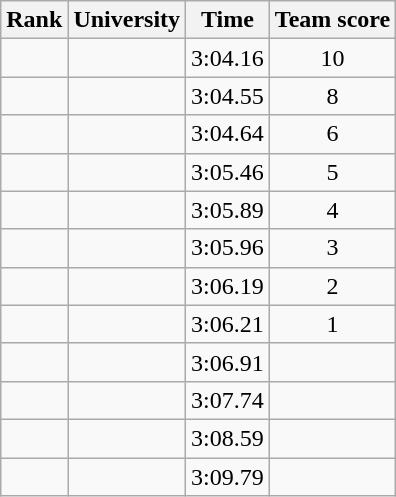<table class="wikitable sortable" style="text-align:center">
<tr>
<th>Rank</th>
<th>University</th>
<th>Time</th>
<th>Team score</th>
</tr>
<tr>
<td></td>
<td></td>
<td>3:04.16 </td>
<td>10</td>
</tr>
<tr>
<td></td>
<td></td>
<td>3:04.55</td>
<td>8</td>
</tr>
<tr>
<td></td>
<td></td>
<td>3:04.64</td>
<td>6</td>
</tr>
<tr>
<td></td>
<td></td>
<td>3:05.46</td>
<td>5</td>
</tr>
<tr>
<td></td>
<td></td>
<td>3:05.89</td>
<td>4</td>
</tr>
<tr>
<td></td>
<td></td>
<td>3:05.96</td>
<td>3</td>
</tr>
<tr>
<td></td>
<td></td>
<td>3:06.19</td>
<td>2</td>
</tr>
<tr>
<td></td>
<td></td>
<td>3:06.21</td>
<td>1</td>
</tr>
<tr>
<td></td>
<td></td>
<td>3:06.91</td>
<td></td>
</tr>
<tr>
<td></td>
<td></td>
<td>3:07.74</td>
<td></td>
</tr>
<tr>
<td></td>
<td></td>
<td>3:08.59</td>
<td></td>
</tr>
<tr>
<td></td>
<td></td>
<td>3:09.79</td>
<td></td>
</tr>
</table>
